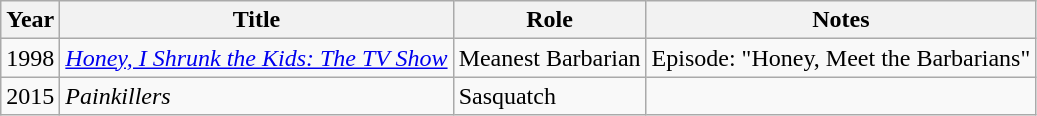<table class="wikitable sortable" style="float: centre; margin-centre: 0; margin-centre: 1em;">
<tr>
<th>Year</th>
<th>Title</th>
<th>Role</th>
<th>Notes</th>
</tr>
<tr>
<td>1998</td>
<td><em><a href='#'>Honey, I Shrunk the Kids: The TV Show</a></em></td>
<td>Meanest Barbarian</td>
<td>Episode: "Honey, Meet the Barbarians"</td>
</tr>
<tr>
<td>2015</td>
<td><em>Painkillers</em></td>
<td>Sasquatch</td>
<td></td>
</tr>
</table>
